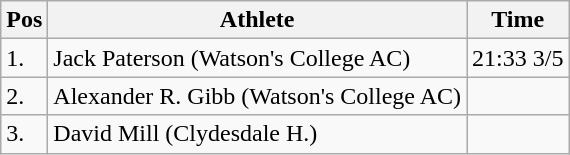<table class="wikitable">
<tr>
<th>Pos</th>
<th>Athlete</th>
<th>Time</th>
</tr>
<tr>
<td>1.</td>
<td>Jack Paterson (Watson's College AC)</td>
<td>21:33 3/5</td>
</tr>
<tr>
<td>2.</td>
<td>Alexander R. Gibb (Watson's College AC)</td>
<td></td>
</tr>
<tr>
<td>3.</td>
<td>David Mill (Clydesdale H.)</td>
<td></td>
</tr>
</table>
